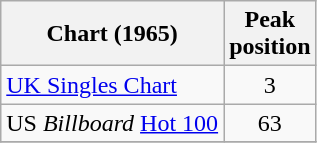<table class="wikitable">
<tr>
<th>Chart (1965)</th>
<th>Peak<br>position</th>
</tr>
<tr>
<td align="left"><a href='#'>UK Singles Chart</a></td>
<td align="center">3</td>
</tr>
<tr>
<td align="left">US <em>Billboard</em> <a href='#'>Hot 100</a></td>
<td align="center">63</td>
</tr>
<tr>
</tr>
</table>
